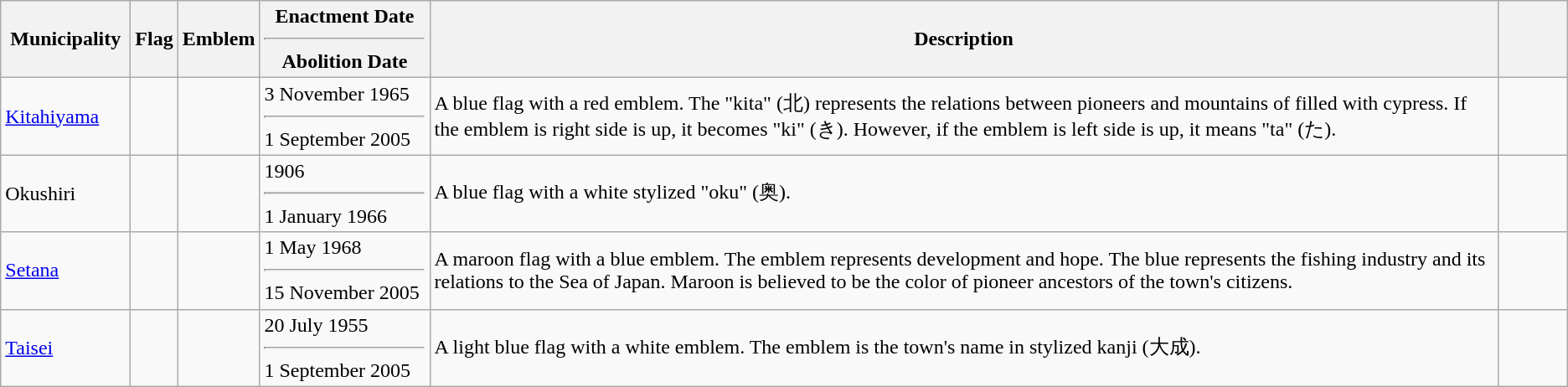<table class="wikitable">
<tr>
<th style="width:12ch;">Municipality</th>
<th>Flag</th>
<th>Emblem</th>
<th style="width:16ch;">Enactment Date<hr>Abolition Date</th>
<th>Description</th>
<th style="width:6ch;"></th>
</tr>
<tr>
<td><a href='#'>Kitahiyama</a></td>
<td></td>
<td></td>
<td>3 November 1965<hr>1 September 2005</td>
<td>A blue flag with a red emblem. The "kita" (北) represents the relations between pioneers and mountains of filled with cypress. If the emblem is right side is up, it becomes "ki" (き). However, if the emblem is left side is up, it means "ta" (た).</td>
<td></td>
</tr>
<tr>
<td>Okushiri</td>
<td></td>
<td></td>
<td>1906<hr>1 January 1966</td>
<td>A blue flag with a white stylized "oku" (奥).</td>
<td></td>
</tr>
<tr>
<td><a href='#'>Setana</a></td>
<td></td>
<td></td>
<td>1 May 1968<hr>15 November 2005</td>
<td>A maroon flag with a blue emblem. The emblem represents development and hope. The blue represents the fishing industry and its relations to the Sea of Japan. Maroon is believed to be the color of pioneer ancestors of the town's citizens.</td>
<td></td>
</tr>
<tr>
<td><a href='#'>Taisei</a></td>
<td></td>
<td></td>
<td>20 July 1955<hr>1 September 2005</td>
<td>A light blue flag with a white emblem. The emblem is the town's name in stylized kanji (大成).</td>
<td></td>
</tr>
</table>
